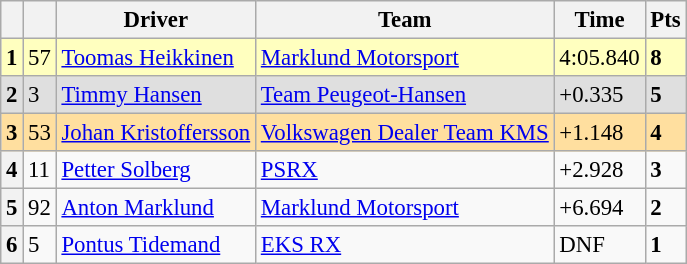<table class=wikitable style="font-size:95%">
<tr>
<th></th>
<th></th>
<th>Driver</th>
<th>Team</th>
<th>Time</th>
<th>Pts</th>
</tr>
<tr>
<th style="background:#ffffbf;">1</th>
<td style="background:#ffffbf;">57</td>
<td style="background:#ffffbf;"> <a href='#'>Toomas Heikkinen</a></td>
<td style="background:#ffffbf;"><a href='#'>Marklund Motorsport</a></td>
<td style="background:#ffffbf;">4:05.840</td>
<td style="background:#ffffbf;"><strong>8</strong></td>
</tr>
<tr>
<th style="background:#dfdfdf;">2</th>
<td style="background:#dfdfdf;">3</td>
<td style="background:#dfdfdf;"> <a href='#'>Timmy Hansen</a></td>
<td style="background:#dfdfdf;"><a href='#'>Team Peugeot-Hansen</a></td>
<td style="background:#dfdfdf;">+0.335</td>
<td style="background:#dfdfdf;"><strong>5</strong></td>
</tr>
<tr>
<th style="background:#ffdf9f;">3</th>
<td style="background:#ffdf9f;">53</td>
<td style="background:#ffdf9f;"> <a href='#'>Johan Kristoffersson</a></td>
<td style="background:#ffdf9f;"><a href='#'>Volkswagen Dealer Team KMS</a></td>
<td style="background:#ffdf9f;">+1.148</td>
<td style="background:#ffdf9f;"><strong>4</strong></td>
</tr>
<tr>
<th>4</th>
<td>11</td>
<td> <a href='#'>Petter Solberg</a></td>
<td><a href='#'>PSRX</a></td>
<td>+2.928</td>
<td><strong>3</strong></td>
</tr>
<tr>
<th>5</th>
<td>92</td>
<td> <a href='#'>Anton Marklund</a></td>
<td><a href='#'>Marklund Motorsport</a></td>
<td>+6.694</td>
<td><strong>2</strong></td>
</tr>
<tr>
<th>6</th>
<td>5</td>
<td> <a href='#'>Pontus Tidemand</a></td>
<td><a href='#'>EKS RX</a></td>
<td>DNF</td>
<td><strong>1</strong></td>
</tr>
</table>
